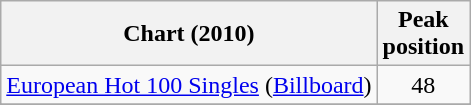<table class="wikitable sortable">
<tr>
<th>Chart (2010)</th>
<th>Peak<br>position</th>
</tr>
<tr>
<td align="left"><a href='#'>European Hot 100 Singles</a> (<a href='#'>Billboard</a>)</td>
<td align="center">48</td>
</tr>
<tr>
</tr>
<tr>
</tr>
<tr>
</tr>
<tr>
</tr>
</table>
